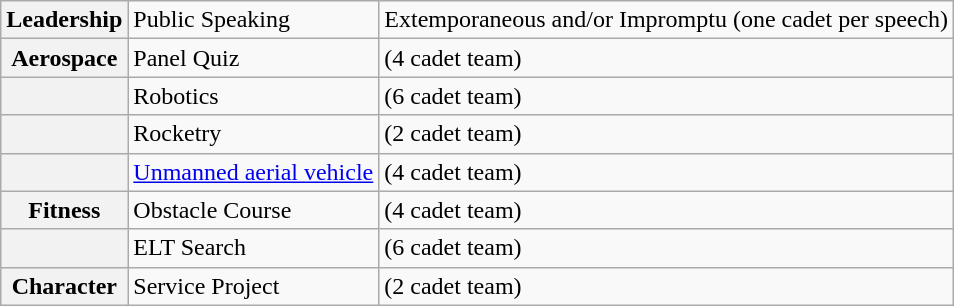<table class="wikitable">
<tr>
<th>Leadership</th>
<td>Public Speaking</td>
<td>Extemporaneous and/or Impromptu (one cadet per speech)</td>
</tr>
<tr>
<th>Aerospace</th>
<td>Panel Quiz</td>
<td>(4 cadet team)</td>
</tr>
<tr>
<th></th>
<td>Robotics</td>
<td>(6 cadet team)</td>
</tr>
<tr>
<th></th>
<td>Rocketry</td>
<td>(2 cadet team)</td>
</tr>
<tr>
<th></th>
<td><a href='#'>Unmanned aerial vehicle</a></td>
<td>(4 cadet team)</td>
</tr>
<tr>
<th>Fitness</th>
<td>Obstacle Course</td>
<td>(4 cadet team)</td>
</tr>
<tr>
<th></th>
<td>ELT Search</td>
<td>(6 cadet team)</td>
</tr>
<tr>
<th>Character</th>
<td>Service Project</td>
<td>(2 cadet team)</td>
</tr>
</table>
